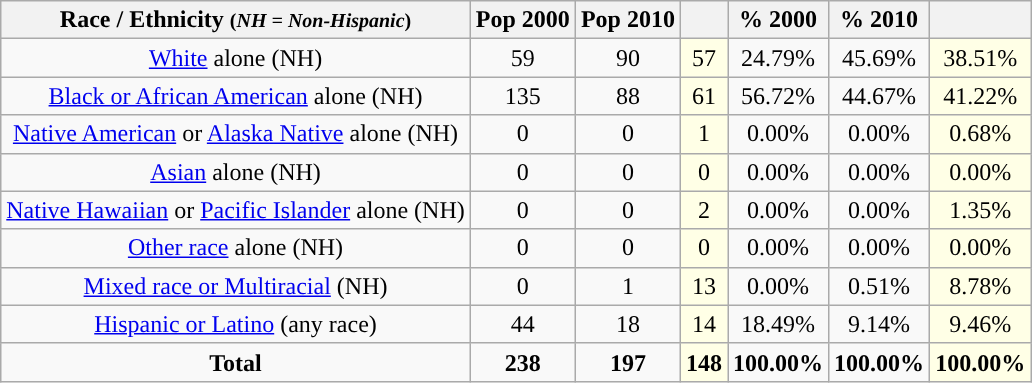<table class="wikitable" style="text-align:center;">
<tr>
<th>Race / Ethnicity <small>(<em>NH = Non-Hispanic</em>)</small></th>
<th>Pop 2000</th>
<th>Pop 2010</th>
<th></th>
<th>% 2000</th>
<th>% 2010</th>
<th></th>
</tr>
<tr>
<td><a href='#'>White</a> alone (NH)</td>
<td>59</td>
<td>90</td>
<td style='background: #ffffe6;'>57</td>
<td>24.79%</td>
<td>45.69%</td>
<td style='background: #ffffe6;'>38.51%</td>
</tr>
<tr>
<td><a href='#'>Black or African American</a> alone (NH)</td>
<td>135</td>
<td>88</td>
<td style='background: #ffffe6;'>61</td>
<td>56.72%</td>
<td>44.67%</td>
<td style='background: #ffffe6;'>41.22%</td>
</tr>
<tr>
<td><a href='#'>Native American</a> or <a href='#'>Alaska Native</a> alone (NH)</td>
<td>0</td>
<td>0</td>
<td style='background: #ffffe6;'>1</td>
<td>0.00%</td>
<td>0.00%</td>
<td style='background: #ffffe6;'>0.68%</td>
</tr>
<tr>
<td><a href='#'>Asian</a> alone (NH)</td>
<td>0</td>
<td>0</td>
<td style='background: #ffffe6;'>0</td>
<td>0.00%</td>
<td>0.00%</td>
<td style='background: #ffffe6;'>0.00%</td>
</tr>
<tr>
<td><a href='#'>Native Hawaiian</a> or <a href='#'>Pacific Islander</a> alone (NH)</td>
<td>0</td>
<td>0</td>
<td style='background: #ffffe6;'>2</td>
<td>0.00%</td>
<td>0.00%</td>
<td style='background: #ffffe6;'>1.35%</td>
</tr>
<tr>
<td><a href='#'>Other race</a> alone (NH)</td>
<td>0</td>
<td>0</td>
<td style='background: #ffffe6;'>0</td>
<td>0.00%</td>
<td>0.00%</td>
<td style='background: #ffffe6;'>0.00%</td>
</tr>
<tr>
<td><a href='#'>Mixed race or Multiracial</a> (NH)</td>
<td>0</td>
<td>1</td>
<td style='background: #ffffe6;'>13</td>
<td>0.00%</td>
<td>0.51%</td>
<td style='background: #ffffe6;'>8.78%</td>
</tr>
<tr>
<td><a href='#'>Hispanic or Latino</a> (any race)</td>
<td>44</td>
<td>18</td>
<td style='background: #ffffe6;'>14</td>
<td>18.49%</td>
<td>9.14%</td>
<td style='background: #ffffe6;'>9.46%</td>
</tr>
<tr>
<td><strong>Total</strong></td>
<td><strong>238</strong></td>
<td><strong>197</strong></td>
<td style='background: #ffffe6;'><strong>148</strong></td>
<td><strong>100.00%</strong></td>
<td><strong>100.00%</strong></td>
<td style='background: #ffffe6;'><strong>100.00%</strong></td>
</tr>
</table>
